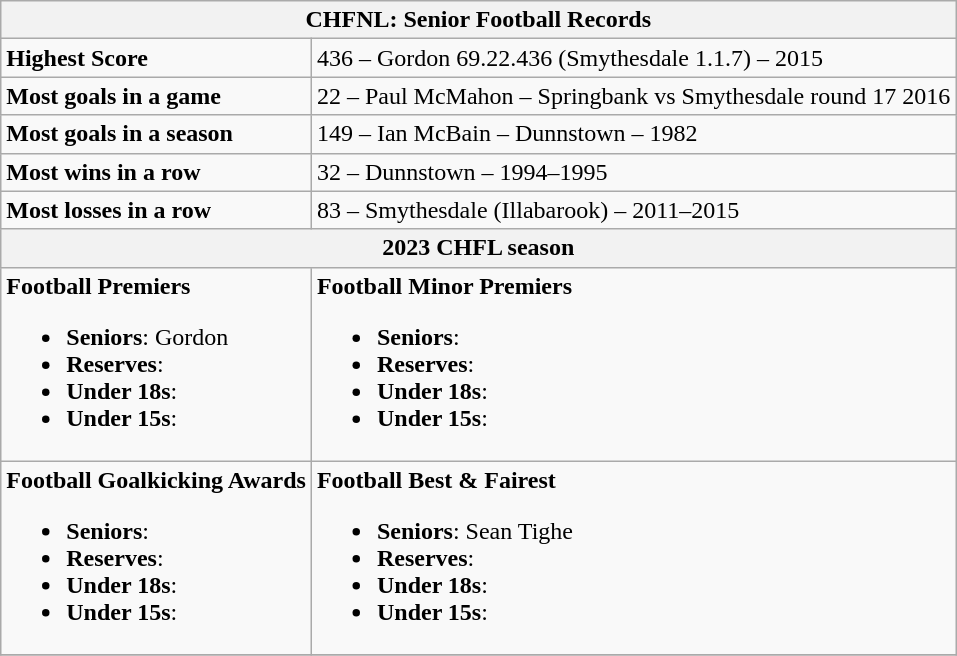<table class="wikitable">
<tr>
<th colspan="2" bgcolor="#b0c4de"><strong>CHFNL: Senior Football Records</strong></th>
</tr>
<tr style="vertical-align: top;">
<td><strong>Highest Score</strong></td>
<td>436 – Gordon 69.22.436 (Smythesdale 1.1.7) – 2015</td>
</tr>
<tr>
<td><strong>Most goals in a game</strong></td>
<td>22 – Paul McMahon – Springbank vs Smythesdale round 17 2016</td>
</tr>
<tr>
<td><strong>Most goals in a season</strong></td>
<td>149 – Ian McBain – Dunnstown – 1982</td>
</tr>
<tr>
<td><strong>Most wins in a row</strong></td>
<td>32 – Dunnstown – 1994–1995</td>
</tr>
<tr>
<td><strong>Most losses in a row</strong></td>
<td>83 – Smythesdale (Illabarook) – 2011–2015</td>
</tr>
<tr>
<th colspan="2" bgcolor="#b0c4de"><strong>2023 CHFL season</strong></th>
</tr>
<tr>
<td><strong>Football Premiers</strong><br><ul><li><strong>Seniors</strong>: Gordon</li><li><strong>Reserves</strong>:</li><li><strong>Under 18s</strong>:</li><li><strong>Under 15s</strong>:</li></ul></td>
<td><strong>Football Minor Premiers</strong><br><ul><li><strong>Seniors</strong>:</li><li><strong>Reserves</strong>:</li><li><strong>Under 18s</strong>:</li><li><strong>Under 15s</strong>:</li></ul></td>
</tr>
<tr>
<td><strong>Football Goalkicking Awards</strong><br><ul><li><strong>Seniors</strong>:</li><li><strong>Reserves</strong>:</li><li><strong>Under 18s</strong>:</li><li><strong>Under 15s</strong>:</li></ul></td>
<td><strong>Football Best & Fairest</strong><br><ul><li><strong>Seniors</strong>: Sean Tighe</li><li><strong>Reserves</strong>:</li><li><strong>Under 18s</strong>:</li><li><strong>Under 15s</strong>:</li></ul></td>
</tr>
<tr>
</tr>
</table>
